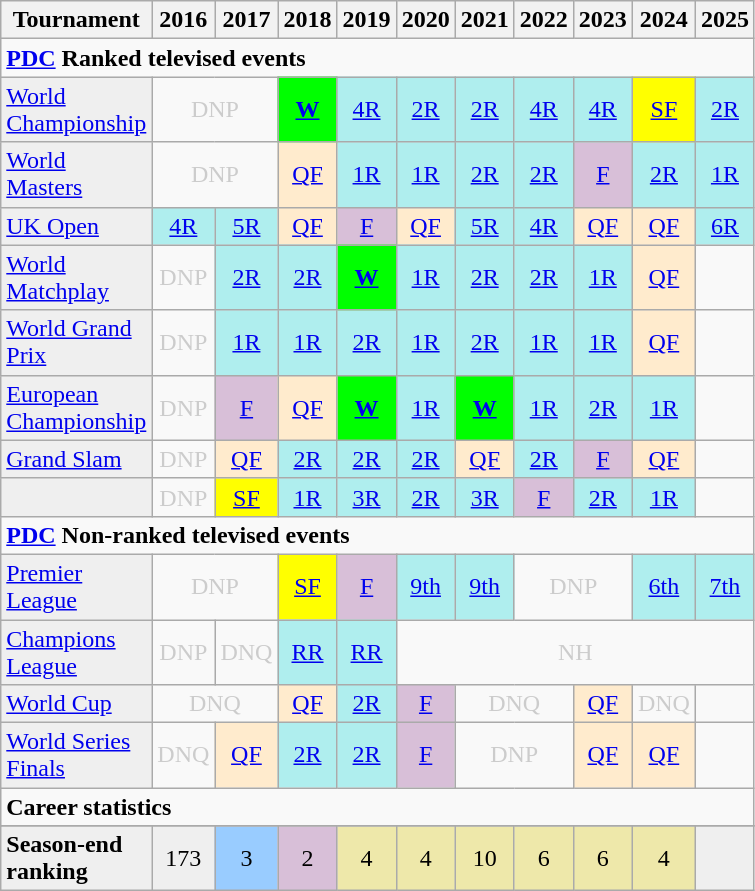<table class="wikitable" style="width:20%; margin:0">
<tr>
<th>Tournament</th>
<th>2016</th>
<th>2017</th>
<th>2018</th>
<th>2019</th>
<th>2020</th>
<th>2021</th>
<th>2022</th>
<th>2023</th>
<th>2024</th>
<th>2025</th>
</tr>
<tr>
<td colspan="17" align="left"><strong><a href='#'>PDC</a> Ranked televised events</strong></td>
</tr>
<tr>
<td style="background:#efefef;"><a href='#'>World Championship</a></td>
<td colspan="2" style="text-align:center; color:#ccc;">DNP</td>
<td style="text-align:center; background:#00ff00;"><strong><a href='#'>W</a></strong></td>
<td style="text-align:center; background:#afeeee;"><a href='#'>4R</a></td>
<td style="text-align:center; background:#afeeee;"><a href='#'>2R</a></td>
<td style="text-align:center; background:#afeeee;"><a href='#'>2R</a></td>
<td style="text-align:center; background:#afeeee;"><a href='#'>4R</a></td>
<td style="text-align:center; background:#afeeee;"><a href='#'>4R</a></td>
<td style="text-align:center; background:yellow;"><a href='#'>SF</a></td>
<td style="text-align:center; background:#afeeee;"><a href='#'>2R</a></td>
</tr>
<tr>
<td style="background:#efefef;"><a href='#'>World Masters</a></td>
<td colspan="2" style="text-align:center; color:#ccc;">DNP</td>
<td style="text-align:center; background:#ffebcd;"><a href='#'>QF</a></td>
<td style="text-align:center; background:#afeeee;"><a href='#'>1R</a></td>
<td style="text-align:center; background:#afeeee;"><a href='#'>1R</a></td>
<td style="text-align:center; background:#afeeee;"><a href='#'>2R</a></td>
<td style="text-align:center; background:#afeeee;"><a href='#'>2R</a></td>
<td style="text-align:center; background:thistle;"><a href='#'>F</a></td>
<td style="text-align:center; background:#afeeee;"><a href='#'>2R</a></td>
<td style="text-align:center; background:#afeeee;"><a href='#'>1R</a></td>
</tr>
<tr>
<td style="background:#efefef;"><a href='#'>UK Open</a></td>
<td style="text-align:center; background:#afeeee;"><a href='#'>4R</a></td>
<td style="text-align:center; background:#afeeee;"><a href='#'>5R</a></td>
<td style="text-align:center; background:#ffebcd;"><a href='#'>QF</a></td>
<td style="text-align:center; background:#D8BFD8;"><a href='#'>F</a></td>
<td style="text-align:center; background:#ffebcd;"><a href='#'>QF</a></td>
<td style="text-align:center; background:#afeeee;"><a href='#'>5R</a></td>
<td style="text-align:center; background:#afeeee;"><a href='#'>4R</a></td>
<td style="text-align:center; background:#ffebcd;"><a href='#'>QF</a></td>
<td style="text-align:center; background:#ffebcd;"><a href='#'>QF</a></td>
<td style="text-align:center; background:#afeeee;"><a href='#'>6R</a></td>
</tr>
<tr>
<td style="background:#efefef;"><a href='#'>World Matchplay</a></td>
<td style="text-align:center; color:#ccc;">DNP</td>
<td style="text-align:center; background:#afeeee;"><a href='#'>2R</a></td>
<td style="text-align:center; background:#afeeee;"><a href='#'>2R</a></td>
<td style="text-align:center; background:#00ff00;"><strong><a href='#'>W</a></strong></td>
<td style="text-align:center; background:#afeeee;"><a href='#'>1R</a></td>
<td style="text-align:center; background:#afeeee;"><a href='#'>2R</a></td>
<td style="text-align:center; background:#afeeee;"><a href='#'>2R</a></td>
<td style="text-align:center; background:#afeeee;"><a href='#'>1R</a></td>
<td style="text-align:center; background:#ffebcd;"><a href='#'>QF</a></td>
<td></td>
</tr>
<tr>
<td style="background:#efefef;"><a href='#'>World Grand Prix</a></td>
<td style="text-align:center; color:#ccc;">DNP</td>
<td style="text-align:center; background:#afeeee;"><a href='#'>1R</a></td>
<td style="text-align:center; background:#afeeee;"><a href='#'>1R</a></td>
<td style="text-align:center; background:#afeeee;"><a href='#'>2R</a></td>
<td style="text-align:center; background:#afeeee;"><a href='#'>1R</a></td>
<td style="text-align:center; background:#afeeee;"><a href='#'>2R</a></td>
<td style="text-align:center; background:#afeeee;"><a href='#'>1R</a></td>
<td style="text-align:center; background:#afeeee;"><a href='#'>1R</a></td>
<td style="text-align:center; background:#ffebcd;"><a href='#'>QF</a></td>
<td></td>
</tr>
<tr>
<td style="background:#efefef;"><a href='#'>European Championship</a></td>
<td style="text-align:center; color:#ccc;">DNP</td>
<td style="text-align:center; background:#D8BFD8;"><a href='#'>F</a></td>
<td style="text-align:center; background:#ffebcd;"><a href='#'>QF</a></td>
<td style="text-align:center; background:#00ff00;"><strong><a href='#'>W</a></strong></td>
<td style="text-align:center; background:#afeeee;"><a href='#'>1R</a></td>
<td style="text-align:center; background:#00ff00;"><strong><a href='#'>W</a></strong></td>
<td style="text-align:center; background:#afeeee;"><a href='#'>1R</a></td>
<td style="text-align:center; background:#afeeee;"><a href='#'>2R</a></td>
<td style="text-align:center; background:#afeeee;"><a href='#'>1R</a></td>
<td></td>
</tr>
<tr>
<td style="background:#efefef;"><a href='#'>Grand Slam</a></td>
<td style="text-align:center; color:#ccc;">DNP</td>
<td style="text-align:center; background:#ffebcd;"><a href='#'>QF</a></td>
<td style="text-align:center; background:#afeeee;"><a href='#'>2R</a></td>
<td style="text-align:center; background:#afeeee;"><a href='#'>2R</a></td>
<td style="text-align:center; background:#afeeee;"><a href='#'>2R</a></td>
<td style="text-align:center; background:#ffebcd;"><a href='#'>QF</a></td>
<td style="text-align:center; background:#afeeee;"><a href='#'>2R</a></td>
<td style="text-align:center; background:thistle;"><a href='#'>F</a></td>
<td style="text-align:center; background:#ffebcd;"><a href='#'>QF</a></td>
<td></td>
</tr>
<tr>
<td style="background:#efefef;"></td>
<td style="text-align:center; color:#ccc;">DNP</td>
<td style="text-align:center; background:yellow;"><a href='#'>SF</a></td>
<td style="text-align:center; background:#afeeee;"><a href='#'>1R</a></td>
<td style="text-align:center; background:#afeeee;"><a href='#'>3R</a></td>
<td style="text-align:center; background:#afeeee;"><a href='#'>2R</a></td>
<td style="text-align:center; background:#afeeee;"><a href='#'>3R</a></td>
<td style="text-align:center; background:thistle;"><a href='#'>F</a></td>
<td style="text-align:center; background:#afeeee;"><a href='#'>2R</a></td>
<td style="text-align:center; background:#afeeee;"><a href='#'>1R</a></td>
<td></td>
</tr>
<tr>
<td colspan="17" align="left"><strong><a href='#'>PDC</a> Non-ranked televised events</strong></td>
</tr>
<tr>
<td style="background:#efefef;"><a href='#'>Premier League</a></td>
<td colspan="2" style="text-align:center; color:#ccc;">DNP</td>
<td style="text-align:center; background:yellow;"><a href='#'>SF</a></td>
<td style="text-align:center; background:#D8BFD8;"><a href='#'>F</a></td>
<td style="text-align:center; background:#afeeee;"><a href='#'>9th</a></td>
<td style="text-align:center; background:#afeeee;"><a href='#'>9th</a></td>
<td colspan="2" style="text-align:center; color:#ccc;">DNP</td>
<td style="text-align:center; background:#afeeee;"><a href='#'>6th</a></td>
<td style="text-align:center; background:#afeeee;"><a href='#'>7th</a></td>
</tr>
<tr>
<td style="background:#efefef;"><a href='#'>Champions League</a></td>
<td style="text-align:center; color:#ccc;">DNP</td>
<td style="text-align:center; color:#ccc;">DNQ</td>
<td style="text-align:center; background:#afeeee;"><a href='#'>RR</a></td>
<td style="text-align:center; background:#afeeee;"><a href='#'>RR</a></td>
<td colspan="6" style="text-align:center; color:#ccc;">NH</td>
</tr>
<tr>
<td style="background:#efefef;"><a href='#'>World Cup</a></td>
<td colspan="2" style="text-align:center; color:#ccc;">DNQ</td>
<td style="text-align:center; background:#ffebcd;"><a href='#'>QF</a></td>
<td style="text-align:center; background:#afeeee;"><a href='#'>2R</a></td>
<td style="text-align:center; background:#D8BFD8;"><a href='#'>F</a></td>
<td colspan="2" style="text-align:center; color:#ccc;">DNQ</td>
<td style="text-align:center; background:#ffebcd;"><a href='#'>QF</a></td>
<td style="text-align:center; color:#ccc;">DNQ</td>
<td></td>
</tr>
<tr>
<td style="background:#efefef;"><a href='#'>World Series Finals</a></td>
<td style="text-align:center; color:#ccc;">DNQ</td>
<td style="text-align:center; background:#ffebcd;"><a href='#'>QF</a></td>
<td style="text-align:center; background:#afeeee;"><a href='#'>2R</a></td>
<td style="text-align:center; background:#afeeee;"><a href='#'>2R</a></td>
<td style="text-align:center; background:#D8BFD8;"><a href='#'>F</a></td>
<td colspan="2" style="text-align:center; color:#ccc;">DNP</td>
<td style="text-align:center; background:#ffebcd;"><a href='#'>QF</a></td>
<td style="text-align:center; background:#ffebcd;"><a href='#'>QF</a></td>
<td></td>
</tr>
<tr>
<td colspan="17" align="left"><strong>Career statistics</strong></td>
</tr>
<tr>
</tr>
<tr bgcolor="efefef">
<td align="left"><strong>Season-end ranking</strong></td>
<td style="text-align:center;">173</td>
<td style="text-align:center; background:#99ccff;">3</td>
<td style="text-align:center; background:#D8BFD8;">2</td>
<td style="text-align:center; background:#eee8aa;">4</td>
<td style="text-align:center; background:#eee8aa;">4</td>
<td style="text-align:center; background:#eee8aa;">10</td>
<td style="text-align:center; background:#eee8aa;">6</td>
<td style="text-align:center; background:#eee8aa;">6</td>
<td style="text-align:center; background:#eee8aa;">4</td>
<td></td>
</tr>
</table>
